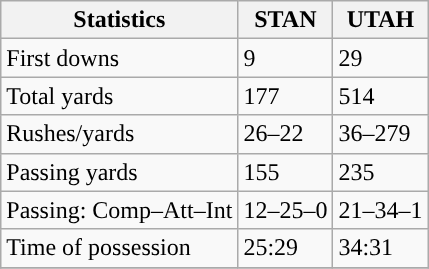<table class="wikitable" style="float: left;">
<tr>
<th>Statistics</th>
<th>STAN</th>
<th>UTAH</th>
</tr>
<tr>
<td>First downs</td>
<td>9</td>
<td>29</td>
</tr>
<tr>
<td>Total yards</td>
<td>177</td>
<td>514</td>
</tr>
<tr>
<td>Rushes/yards</td>
<td>26–22</td>
<td>36–279</td>
</tr>
<tr>
<td>Passing yards</td>
<td>155</td>
<td>235</td>
</tr>
<tr>
<td>Passing: Comp–Att–Int</td>
<td>12–25–0</td>
<td>21–34–1</td>
</tr>
<tr>
<td>Time of possession</td>
<td>25:29</td>
<td>34:31</td>
</tr>
<tr>
</tr>
</table>
